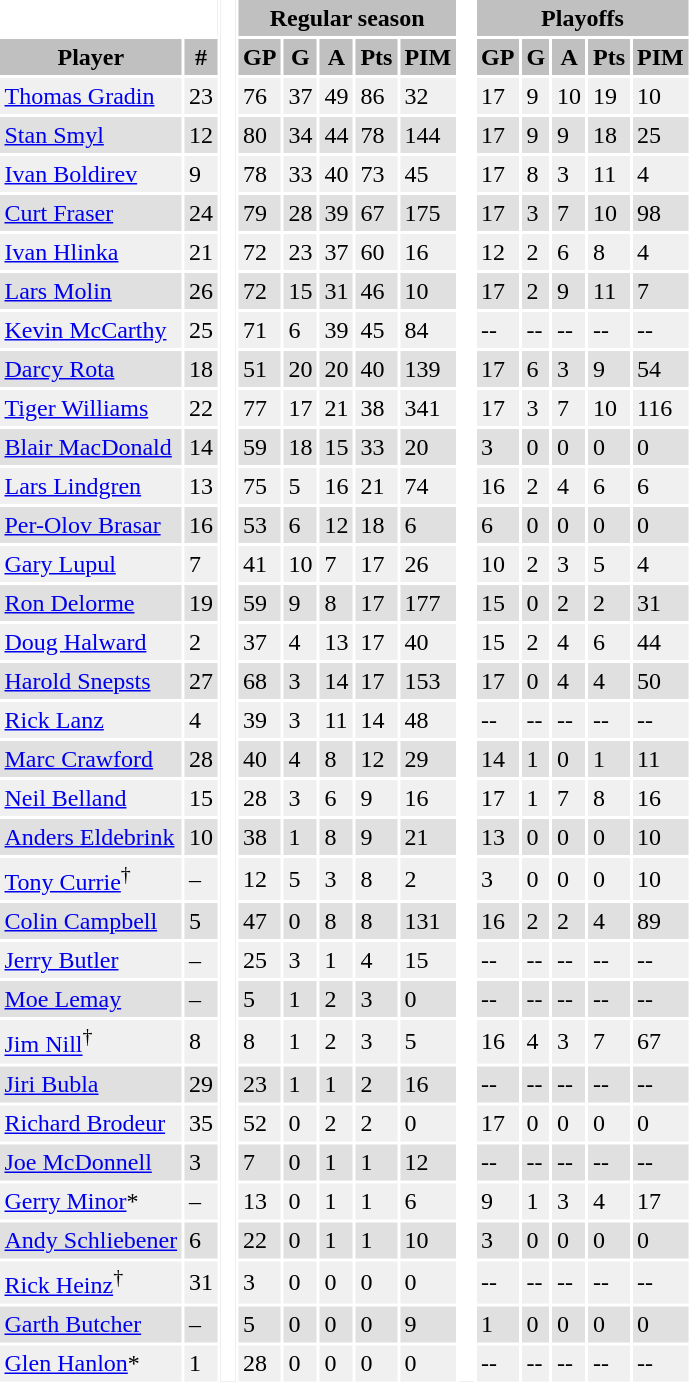<table BORDER="0" CELLPADDING="3" CELLSPACING="2" ID="Table1">
<tr ALIGN="center" bgcolor="#c0c0c0">
<th ALIGN="center" colspan="2" bgcolor="#ffffff"> </th>
<th ALIGN="center" rowspan="99" bgcolor="#ffffff"> </th>
<th ALIGN="center" colspan="5">Regular season</th>
<th ALIGN="center" rowspan="99" bgcolor="#ffffff"> </th>
<th ALIGN="center" colspan="5">Playoffs</th>
</tr>
<tr ALIGN="center" bgcolor="#c0c0c0">
<th ALIGN="center">Player</th>
<th ALIGN="center">#</th>
<th ALIGN="center">GP</th>
<th ALIGN="center">G</th>
<th ALIGN="center">A</th>
<th ALIGN="center">Pts</th>
<th ALIGN="center">PIM</th>
<th ALIGN="center">GP</th>
<th ALIGN="center">G</th>
<th ALIGN="center">A</th>
<th ALIGN="center">Pts</th>
<th ALIGN="center">PIM</th>
</tr>
<tr bgcolor="#f0f0f0">
<td><a href='#'>Thomas Gradin</a></td>
<td>23</td>
<td>76</td>
<td>37</td>
<td>49</td>
<td>86</td>
<td>32</td>
<td>17</td>
<td>9</td>
<td>10</td>
<td>19</td>
<td>10</td>
</tr>
<tr bgcolor="#e0e0e0">
<td><a href='#'>Stan Smyl</a></td>
<td>12</td>
<td>80</td>
<td>34</td>
<td>44</td>
<td>78</td>
<td>144</td>
<td>17</td>
<td>9</td>
<td>9</td>
<td>18</td>
<td>25</td>
</tr>
<tr bgcolor="#f0f0f0">
<td><a href='#'>Ivan Boldirev</a></td>
<td>9</td>
<td>78</td>
<td>33</td>
<td>40</td>
<td>73</td>
<td>45</td>
<td>17</td>
<td>8</td>
<td>3</td>
<td>11</td>
<td>4</td>
</tr>
<tr bgcolor="#e0e0e0">
<td><a href='#'>Curt Fraser</a></td>
<td>24</td>
<td>79</td>
<td>28</td>
<td>39</td>
<td>67</td>
<td>175</td>
<td>17</td>
<td>3</td>
<td>7</td>
<td>10</td>
<td>98</td>
</tr>
<tr bgcolor="#f0f0f0">
<td><a href='#'>Ivan Hlinka</a></td>
<td>21</td>
<td>72</td>
<td>23</td>
<td>37</td>
<td>60</td>
<td>16</td>
<td>12</td>
<td>2</td>
<td>6</td>
<td>8</td>
<td>4</td>
</tr>
<tr bgcolor="#e0e0e0">
<td><a href='#'>Lars Molin</a></td>
<td>26</td>
<td>72</td>
<td>15</td>
<td>31</td>
<td>46</td>
<td>10</td>
<td>17</td>
<td>2</td>
<td>9</td>
<td>11</td>
<td>7</td>
</tr>
<tr bgcolor="#f0f0f0">
<td><a href='#'>Kevin McCarthy</a></td>
<td>25</td>
<td>71</td>
<td>6</td>
<td>39</td>
<td>45</td>
<td>84</td>
<td>--</td>
<td>--</td>
<td>--</td>
<td>--</td>
<td>--</td>
</tr>
<tr bgcolor="#e0e0e0">
<td><a href='#'>Darcy Rota</a></td>
<td>18</td>
<td>51</td>
<td>20</td>
<td>20</td>
<td>40</td>
<td>139</td>
<td>17</td>
<td>6</td>
<td>3</td>
<td>9</td>
<td>54</td>
</tr>
<tr bgcolor="#f0f0f0">
<td><a href='#'>Tiger Williams</a></td>
<td>22</td>
<td>77</td>
<td>17</td>
<td>21</td>
<td>38</td>
<td>341</td>
<td>17</td>
<td>3</td>
<td>7</td>
<td>10</td>
<td>116</td>
</tr>
<tr bgcolor="#e0e0e0">
<td><a href='#'>Blair MacDonald</a></td>
<td>14</td>
<td>59</td>
<td>18</td>
<td>15</td>
<td>33</td>
<td>20</td>
<td>3</td>
<td>0</td>
<td>0</td>
<td>0</td>
<td>0</td>
</tr>
<tr bgcolor="#f0f0f0">
<td><a href='#'>Lars Lindgren</a></td>
<td>13</td>
<td>75</td>
<td>5</td>
<td>16</td>
<td>21</td>
<td>74</td>
<td>16</td>
<td>2</td>
<td>4</td>
<td>6</td>
<td>6</td>
</tr>
<tr bgcolor="#e0e0e0">
<td><a href='#'>Per-Olov Brasar</a></td>
<td>16</td>
<td>53</td>
<td>6</td>
<td>12</td>
<td>18</td>
<td>6</td>
<td>6</td>
<td>0</td>
<td>0</td>
<td>0</td>
<td>0</td>
</tr>
<tr bgcolor="#f0f0f0">
<td><a href='#'>Gary Lupul</a></td>
<td>7</td>
<td>41</td>
<td>10</td>
<td>7</td>
<td>17</td>
<td>26</td>
<td>10</td>
<td>2</td>
<td>3</td>
<td>5</td>
<td>4</td>
</tr>
<tr bgcolor="#e0e0e0">
<td><a href='#'>Ron Delorme</a></td>
<td>19</td>
<td>59</td>
<td>9</td>
<td>8</td>
<td>17</td>
<td>177</td>
<td>15</td>
<td>0</td>
<td>2</td>
<td>2</td>
<td>31</td>
</tr>
<tr bgcolor="#f0f0f0">
<td><a href='#'>Doug Halward</a></td>
<td>2</td>
<td>37</td>
<td>4</td>
<td>13</td>
<td>17</td>
<td>40</td>
<td>15</td>
<td>2</td>
<td>4</td>
<td>6</td>
<td>44</td>
</tr>
<tr bgcolor="#e0e0e0">
<td><a href='#'>Harold Snepsts</a></td>
<td>27</td>
<td>68</td>
<td>3</td>
<td>14</td>
<td>17</td>
<td>153</td>
<td>17</td>
<td>0</td>
<td>4</td>
<td>4</td>
<td>50</td>
</tr>
<tr bgcolor="#f0f0f0">
<td><a href='#'>Rick Lanz</a></td>
<td>4</td>
<td>39</td>
<td>3</td>
<td>11</td>
<td>14</td>
<td>48</td>
<td>--</td>
<td>--</td>
<td>--</td>
<td>--</td>
<td>--</td>
</tr>
<tr bgcolor="#e0e0e0">
<td><a href='#'>Marc Crawford</a></td>
<td>28</td>
<td>40</td>
<td>4</td>
<td>8</td>
<td>12</td>
<td>29</td>
<td>14</td>
<td>1</td>
<td>0</td>
<td>1</td>
<td>11</td>
</tr>
<tr bgcolor="#f0f0f0">
<td><a href='#'>Neil Belland</a></td>
<td>15</td>
<td>28</td>
<td>3</td>
<td>6</td>
<td>9</td>
<td>16</td>
<td>17</td>
<td>1</td>
<td>7</td>
<td>8</td>
<td>16</td>
</tr>
<tr bgcolor="#e0e0e0">
<td><a href='#'>Anders Eldebrink</a></td>
<td>10</td>
<td>38</td>
<td>1</td>
<td>8</td>
<td>9</td>
<td>21</td>
<td>13</td>
<td>0</td>
<td>0</td>
<td>0</td>
<td>10</td>
</tr>
<tr bgcolor="#f0f0f0">
<td><a href='#'>Tony Currie</a><sup>†</sup></td>
<td>–</td>
<td>12</td>
<td>5</td>
<td>3</td>
<td>8</td>
<td>2</td>
<td>3</td>
<td>0</td>
<td>0</td>
<td>0</td>
<td>10</td>
</tr>
<tr bgcolor="#e0e0e0">
<td><a href='#'>Colin Campbell</a></td>
<td>5</td>
<td>47</td>
<td>0</td>
<td>8</td>
<td>8</td>
<td>131</td>
<td>16</td>
<td>2</td>
<td>2</td>
<td>4</td>
<td>89</td>
</tr>
<tr bgcolor="#f0f0f0">
<td><a href='#'>Jerry Butler</a></td>
<td>–</td>
<td>25</td>
<td>3</td>
<td>1</td>
<td>4</td>
<td>15</td>
<td>--</td>
<td>--</td>
<td>--</td>
<td>--</td>
<td>--</td>
</tr>
<tr bgcolor="#e0e0e0">
<td><a href='#'>Moe Lemay</a></td>
<td>–</td>
<td>5</td>
<td>1</td>
<td>2</td>
<td>3</td>
<td>0</td>
<td>--</td>
<td>--</td>
<td>--</td>
<td>--</td>
<td>--</td>
</tr>
<tr bgcolor="#f0f0f0">
<td><a href='#'>Jim Nill</a><sup>†</sup></td>
<td>8</td>
<td>8</td>
<td>1</td>
<td>2</td>
<td>3</td>
<td>5</td>
<td>16</td>
<td>4</td>
<td>3</td>
<td>7</td>
<td>67</td>
</tr>
<tr bgcolor="#e0e0e0">
<td><a href='#'>Jiri Bubla</a></td>
<td>29</td>
<td>23</td>
<td>1</td>
<td>1</td>
<td>2</td>
<td>16</td>
<td>--</td>
<td>--</td>
<td>--</td>
<td>--</td>
<td>--</td>
</tr>
<tr bgcolor="#f0f0f0">
<td><a href='#'>Richard Brodeur</a></td>
<td>35</td>
<td>52</td>
<td>0</td>
<td>2</td>
<td>2</td>
<td>0</td>
<td>17</td>
<td>0</td>
<td>0</td>
<td>0</td>
<td>0</td>
</tr>
<tr bgcolor="#e0e0e0">
<td><a href='#'>Joe McDonnell</a></td>
<td>3</td>
<td>7</td>
<td>0</td>
<td>1</td>
<td>1</td>
<td>12</td>
<td>--</td>
<td>--</td>
<td>--</td>
<td>--</td>
<td>--</td>
</tr>
<tr bgcolor="#f0f0f0">
<td><a href='#'>Gerry Minor</a>*</td>
<td>–</td>
<td>13</td>
<td>0</td>
<td>1</td>
<td>1</td>
<td>6</td>
<td>9</td>
<td>1</td>
<td>3</td>
<td>4</td>
<td>17</td>
</tr>
<tr bgcolor="#e0e0e0">
<td><a href='#'>Andy Schliebener</a></td>
<td>6</td>
<td>22</td>
<td>0</td>
<td>1</td>
<td>1</td>
<td>10</td>
<td>3</td>
<td>0</td>
<td>0</td>
<td>0</td>
<td>0</td>
</tr>
<tr bgcolor="#f0f0f0">
<td><a href='#'>Rick Heinz</a><sup>†</sup></td>
<td>31</td>
<td>3</td>
<td>0</td>
<td>0</td>
<td>0</td>
<td>0</td>
<td>--</td>
<td>--</td>
<td>--</td>
<td>--</td>
<td>--</td>
</tr>
<tr bgcolor="#e0e0e0">
<td><a href='#'>Garth Butcher</a></td>
<td>–</td>
<td>5</td>
<td>0</td>
<td>0</td>
<td>0</td>
<td>9</td>
<td>1</td>
<td>0</td>
<td>0</td>
<td>0</td>
<td>0</td>
</tr>
<tr bgcolor="#f0f0f0">
<td><a href='#'>Glen Hanlon</a>*</td>
<td>1</td>
<td>28</td>
<td>0</td>
<td>0</td>
<td>0</td>
<td>0</td>
<td>--</td>
<td>--</td>
<td>--</td>
<td>--</td>
<td>--</td>
</tr>
</table>
